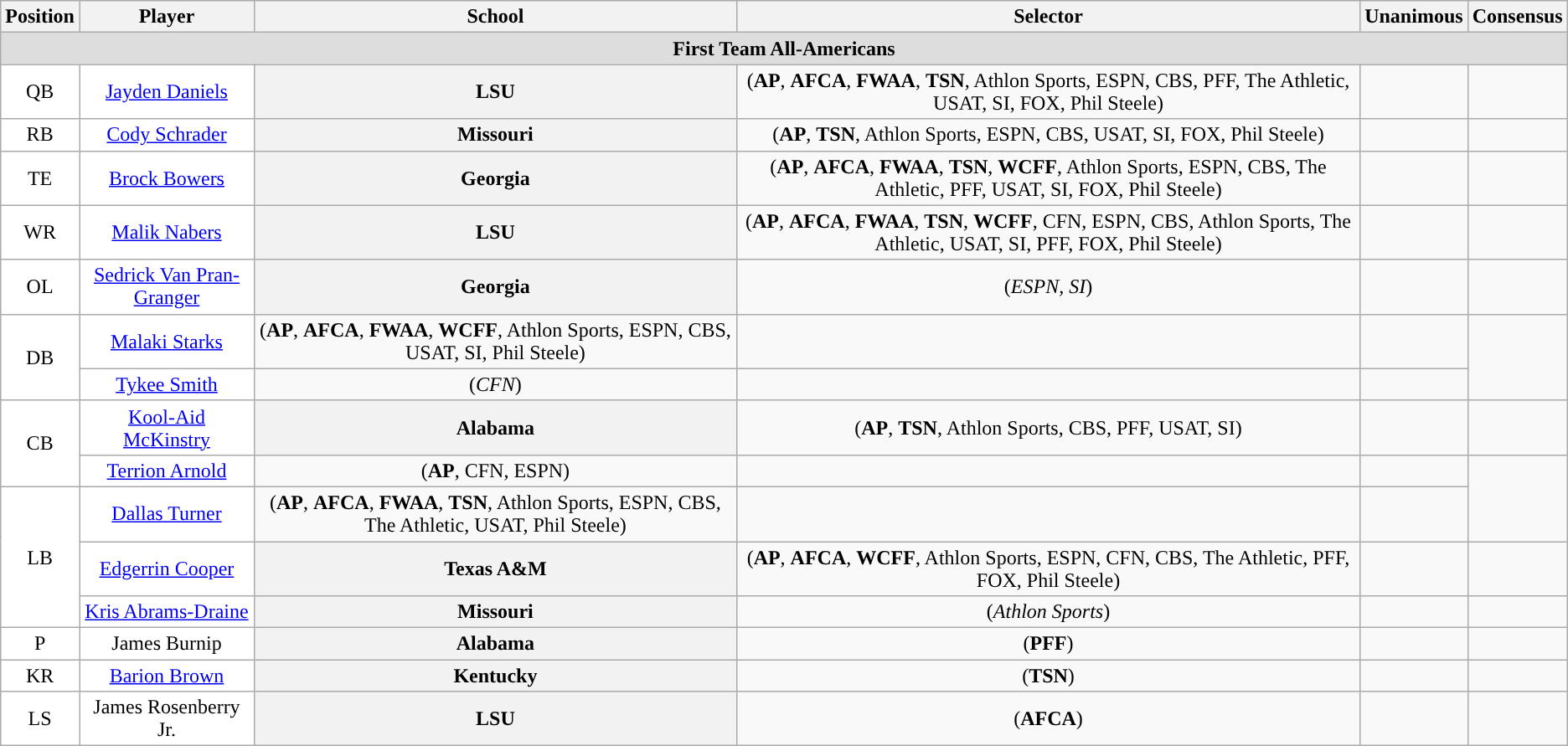<table class="wikitable" border="0">
<tr>
<th>Position</th>
<th>Player</th>
<th>School</th>
<th>Selector</th>
<th>Unanimous</th>
<th>Consensus</th>
</tr>
<tr>
<td colspan="6" style="text-align:center; background:#ddd;"><strong>First Team All-Americans</strong></td>
</tr>
<tr style="text-align:center;">
<td style="background:white">QB</td>
<td style="background:white"><a href='#'>Jayden Daniels</a></td>
<th>LSU</th>
<td>(<strong>AP</strong>, <strong>AFCA</strong>, <strong>FWAA</strong>, <strong>TSN</strong>, Athlon Sports, ESPN, CBS, PFF, The Athletic, USAT, SI, FOX, Phil Steele)</td>
<td></td>
<td></td>
</tr>
<tr style="text-align:center;">
<td style="background:white">RB</td>
<td style="background:white"><a href='#'>Cody Schrader</a></td>
<th>Missouri</th>
<td>(<strong>AP</strong>, <strong>TSN</strong>, Athlon Sports, ESPN, CBS, USAT, SI, FOX, Phil Steele)</td>
<td></td>
<td></td>
</tr>
<tr style="text-align:center;">
<td style="background:white">TE</td>
<td style="background:white"><a href='#'>Brock Bowers</a></td>
<th>Georgia</th>
<td>(<strong>AP</strong>, <strong>AFCA</strong>, <strong>FWAA</strong>, <strong>TSN</strong>, <strong>WCFF</strong>, Athlon Sports, ESPN, CBS, The Athletic, PFF, USAT, SI, FOX, Phil Steele)</td>
<td></td>
<td></td>
</tr>
<tr style="text-align:center;">
<td style="background:white">WR</td>
<td style="background:white"><a href='#'>Malik Nabers</a></td>
<th>LSU</th>
<td>(<strong>AP</strong>, <strong>AFCA</strong>, <strong>FWAA</strong>, <strong>TSN</strong>, <strong>WCFF</strong>, CFN, ESPN, CBS, Athlon Sports, The Athletic, USAT, SI, PFF, FOX, Phil Steele)</td>
<td></td>
<td></td>
</tr>
<tr style="text-align:center;">
<td style="background:white">OL</td>
<td style="background:white"><a href='#'>Sedrick Van Pran-Granger</a></td>
<th>Georgia</th>
<td>(<em>ESPN, SI</em>)</td>
<td></td>
<td></td>
</tr>
<tr style="text-align:center;">
<td style="background:white" rowspan=2>DB</td>
<td style="background:white"><a href='#'>Malaki Starks</a></td>
<td>(<strong>AP</strong>, <strong>AFCA</strong>, <strong>FWAA</strong>, <strong>WCFF</strong>, Athlon Sports, ESPN, CBS, USAT, SI, Phil Steele)</td>
<td></td>
<td></td>
</tr>
<tr style="text-align:center;">
<td style="background:white"><a href='#'>Tykee Smith</a></td>
<td>(<em>CFN</em>)</td>
<td></td>
<td></td>
</tr>
<tr style="text-align:center;">
<td style="background:white" rowspan=2>CB</td>
<td style="background:white"><a href='#'>Kool-Aid McKinstry</a></td>
<th>Alabama</th>
<td>(<strong>AP</strong>, <strong>TSN</strong>, Athlon Sports, CBS, PFF, USAT, SI)</td>
<td></td>
<td></td>
</tr>
<tr style="text-align:center;">
<td style="background:white"><a href='#'>Terrion Arnold</a></td>
<td>(<strong>AP</strong>, CFN, ESPN)</td>
<td></td>
<td></td>
</tr>
<tr style="text-align:center;">
<td style="background:white" rowspan=3>LB</td>
<td style="background:white"><a href='#'>Dallas Turner</a></td>
<td>(<strong>AP</strong>, <strong>AFCA</strong>, <strong>FWAA</strong>, <strong>TSN</strong>, Athlon Sports, ESPN, CBS, The Athletic, USAT, Phil Steele)</td>
<td></td>
<td></td>
</tr>
<tr style="text-align:center;">
<td style="background:white"><a href='#'>Edgerrin Cooper</a></td>
<th>Texas A&M</th>
<td>(<strong>AP</strong>, <strong>AFCA</strong>, <strong>WCFF</strong>, Athlon Sports, ESPN, CFN, CBS, The Athletic, PFF, FOX, Phil Steele)</td>
<td></td>
<td></td>
</tr>
<tr style="text-align:center;">
<td style="background:white"><a href='#'>Kris Abrams-Draine</a></td>
<th>Missouri</th>
<td>(<em>Athlon Sports</em>)</td>
<td></td>
<td></td>
</tr>
<tr style="text-align:center;">
<td style="background:white">P</td>
<td style="background:white">James Burnip</td>
<th>Alabama</th>
<td>(<strong>PFF</strong>)</td>
<td></td>
<td></td>
</tr>
<tr style="text-align:center;">
<td style="background:white">KR</td>
<td style="background:white"><a href='#'>Barion Brown</a></td>
<th>Kentucky</th>
<td>(<strong>TSN</strong>)</td>
<td></td>
<td></td>
</tr>
<tr style="text-align:center;">
<td style="background:white">LS</td>
<td style="background:white">James Rosenberry Jr.</td>
<th>LSU</th>
<td>(<strong>AFCA</strong>)</td>
<td></td>
<td></td>
</tr>
</table>
